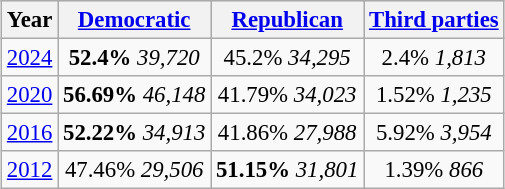<table class="wikitable"  style="margin:1em; font-size:95%;">
<tr style="background:lightgrey;">
<th>Year</th>
<th><a href='#'>Democratic</a></th>
<th><a href='#'>Republican</a></th>
<th><a href='#'>Third parties</a></th>
</tr>
<tr>
<td align="center" ><a href='#'>2024</a></td>
<td align="center" ><strong>52.4%</strong> <em>39,720</em></td>
<td align="center" >45.2% <em>34,295</em></td>
<td align="center" >2.4% <em>1,813</em></td>
</tr>
<tr>
<td align="center" ><a href='#'>2020</a></td>
<td align="center" ><strong>56.69%</strong> <em>46,148</em></td>
<td align="center" >41.79% <em>34,023</em></td>
<td align="center" >1.52% <em>1,235</em></td>
</tr>
<tr>
<td align="center" ><a href='#'>2016</a></td>
<td align="center" ><strong>52.22%</strong> <em>34,913</em></td>
<td align="center" >41.86% <em>27,988</em></td>
<td align="center" >5.92% <em>3,954</em></td>
</tr>
<tr>
<td align="center" ><a href='#'>2012</a></td>
<td align="center" >47.46% <em>29,506</em></td>
<td align="center" ><strong>51.15%</strong> <em>31,801</em></td>
<td align="center" >1.39% <em>866</em></td>
</tr>
</table>
